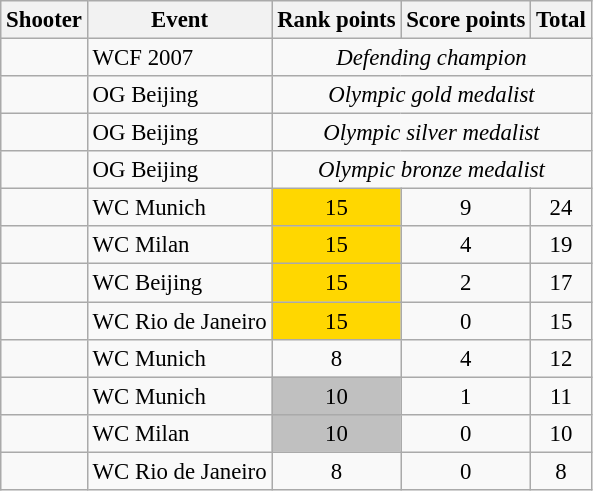<table class="wikitable" style="font-size: 95%">
<tr>
<th>Shooter</th>
<th>Event</th>
<th>Rank points</th>
<th>Score points</th>
<th>Total</th>
</tr>
<tr>
<td></td>
<td>WCF 2007</td>
<td colspan=3 style="text-align: center"><em>Defending champion</em></td>
</tr>
<tr>
<td></td>
<td>OG Beijing</td>
<td colspan=3 style="text-align: center"><em>Olympic gold medalist</em></td>
</tr>
<tr>
<td></td>
<td>OG Beijing</td>
<td colspan=3 style="text-align: center"><em>Olympic silver medalist</em></td>
</tr>
<tr>
<td></td>
<td>OG Beijing</td>
<td colspan=3 style="text-align: center"><em>Olympic bronze medalist</em></td>
</tr>
<tr>
<td></td>
<td>WC Munich</td>
<td style="text-align: center; background: gold">15</td>
<td style="text-align: center">9</td>
<td style="text-align: center">24</td>
</tr>
<tr>
<td></td>
<td>WC Milan</td>
<td style="text-align: center; background: gold">15</td>
<td style="text-align: center">4</td>
<td style="text-align: center">19</td>
</tr>
<tr>
<td></td>
<td>WC Beijing</td>
<td style="text-align: center; background: gold">15</td>
<td style="text-align: center">2</td>
<td style="text-align: center">17</td>
</tr>
<tr>
<td></td>
<td>WC Rio de Janeiro</td>
<td style="text-align: center; background: gold">15</td>
<td style="text-align: center">0</td>
<td style="text-align: center">15</td>
</tr>
<tr>
<td></td>
<td>WC Munich</td>
<td style="text-align: center; background: bronze">8</td>
<td style="text-align: center">4</td>
<td style="text-align: center">12</td>
</tr>
<tr>
<td></td>
<td>WC Munich</td>
<td style="text-align: center; background: silver">10</td>
<td style="text-align: center">1</td>
<td style="text-align: center">11</td>
</tr>
<tr>
<td></td>
<td>WC Milan</td>
<td style="text-align: center; background: silver">10</td>
<td style="text-align: center">0</td>
<td style="text-align: center">10</td>
</tr>
<tr>
<td></td>
<td>WC Rio de Janeiro</td>
<td style="text-align: center; background: bronze">8</td>
<td style="text-align: center">0</td>
<td style="text-align: center">8</td>
</tr>
</table>
